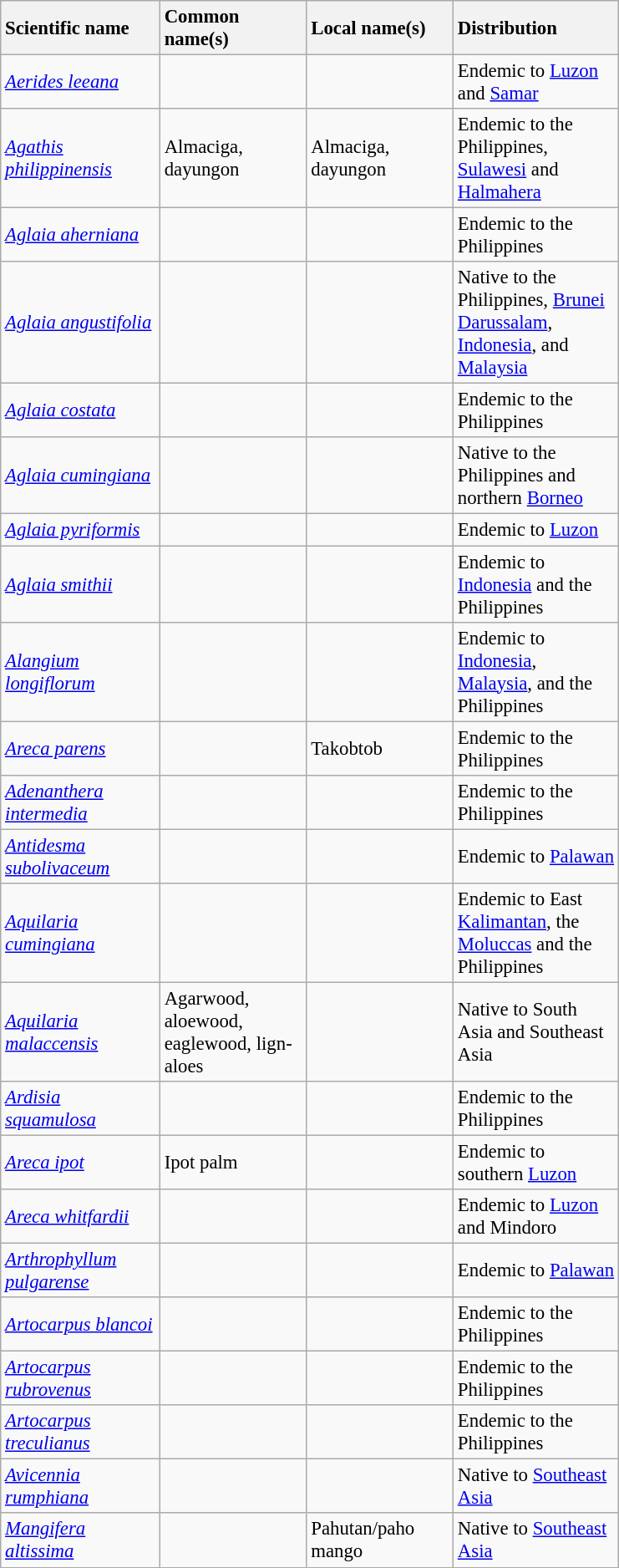<table class="wikitable sortable" style="font-size: 95%; text-align: left">
<tr>
<th style="text-align: left;" width="120">Scientific name</th>
<th style="text-align: left;" width="110">Common name(s)</th>
<th style="text-align: left;" width="110">Local name(s)</th>
<th style="text-align: left;" width="125">Distribution</th>
</tr>
<tr>
<td><em><a href='#'>Aerides leeana</a></em></td>
<td></td>
<td></td>
<td>Endemic to <a href='#'>Luzon</a> and <a href='#'>Samar</a></td>
</tr>
<tr>
<td><em><a href='#'>Agathis philippinensis</a></em></td>
<td>Almaciga, dayungon</td>
<td>Almaciga, dayungon</td>
<td>Endemic to the Philippines, <a href='#'>Sulawesi</a> and <a href='#'>Halmahera</a></td>
</tr>
<tr>
<td><em><a href='#'>Aglaia aherniana</a></em></td>
<td></td>
<td></td>
<td>Endemic to the Philippines</td>
</tr>
<tr>
<td><em><a href='#'>Aglaia angustifolia</a></em></td>
<td></td>
<td></td>
<td>Native to the Philippines, <a href='#'>Brunei Darussalam</a>, <a href='#'>Indonesia</a>, and <a href='#'>Malaysia</a></td>
</tr>
<tr>
<td><em><a href='#'>Aglaia costata</a></em></td>
<td></td>
<td></td>
<td>Endemic to the Philippines</td>
</tr>
<tr>
<td><em><a href='#'>Aglaia cumingiana</a></em></td>
<td></td>
<td></td>
<td>Native to the Philippines and northern <a href='#'>Borneo</a></td>
</tr>
<tr>
<td><em><a href='#'>Aglaia pyriformis</a></em></td>
<td></td>
<td></td>
<td>Endemic to <a href='#'>Luzon</a></td>
</tr>
<tr>
<td><em><a href='#'>Aglaia smithii</a></em></td>
<td></td>
<td></td>
<td>Endemic to <a href='#'>Indonesia</a> and the Philippines</td>
</tr>
<tr>
<td><em><a href='#'>Alangium longiflorum</a></em></td>
<td></td>
<td></td>
<td>Endemic to <a href='#'>Indonesia</a>, <a href='#'>Malaysia</a>, and the Philippines</td>
</tr>
<tr>
<td><em><a href='#'>Areca parens</a></em></td>
<td></td>
<td>Takobtob</td>
<td>Endemic to the Philippines</td>
</tr>
<tr>
<td><em><a href='#'>Adenanthera intermedia</a></em></td>
<td></td>
<td></td>
<td>Endemic to the Philippines</td>
</tr>
<tr>
<td><em><a href='#'>Antidesma subolivaceum</a></em></td>
<td></td>
<td></td>
<td>Endemic to <a href='#'>Palawan</a></td>
</tr>
<tr>
<td><em><a href='#'>Aquilaria cumingiana</a></em></td>
<td></td>
<td></td>
<td>Endemic to East <a href='#'>Kalimantan</a>, the <a href='#'>Moluccas</a> and the Philippines</td>
</tr>
<tr>
<td><em><a href='#'>Aquilaria malaccensis</a></em></td>
<td>Agarwood, aloewood, eaglewood, lign-aloes</td>
<td></td>
<td>Native to South Asia and Southeast Asia</td>
</tr>
<tr>
<td><em><a href='#'>Ardisia squamulosa</a></em></td>
<td></td>
<td></td>
<td>Endemic to the Philippines</td>
</tr>
<tr>
<td><em><a href='#'>Areca ipot</a></em></td>
<td>Ipot palm</td>
<td></td>
<td>Endemic to southern <a href='#'>Luzon</a></td>
</tr>
<tr>
<td><em><a href='#'>Areca whitfardii</a></em></td>
<td></td>
<td></td>
<td>Endemic to <a href='#'>Luzon</a> and Mindoro</td>
</tr>
<tr>
<td><em><a href='#'>Arthrophyllum pulgarense</a></em></td>
<td></td>
<td></td>
<td>Endemic to <a href='#'>Palawan</a></td>
</tr>
<tr>
<td><em><a href='#'>Artocarpus blancoi</a></em></td>
<td></td>
<td></td>
<td>Endemic to the Philippines</td>
</tr>
<tr>
<td><em><a href='#'>Artocarpus rubrovenus</a></em></td>
<td></td>
<td></td>
<td>Endemic to the Philippines</td>
</tr>
<tr>
<td><em><a href='#'>Artocarpus treculianus</a></em></td>
<td></td>
<td></td>
<td>Endemic to the Philippines</td>
</tr>
<tr>
<td><em><a href='#'>Avicennia rumphiana</a></em></td>
<td></td>
<td></td>
<td>Native to <a href='#'>Southeast Asia</a></td>
</tr>
<tr>
<td><em><a href='#'>Mangifera altissima</a></em></td>
<td></td>
<td>Pahutan/paho mango</td>
<td>Native to <a href='#'>Southeast Asia</a></td>
</tr>
</table>
